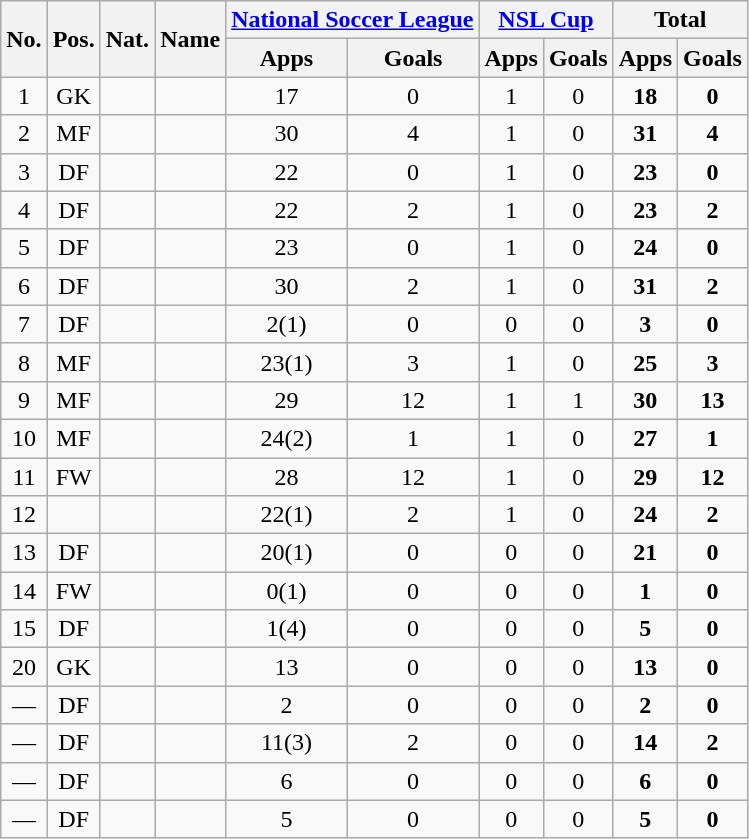<table class="wikitable sortable" style="text-align:center">
<tr>
<th rowspan="2">No.</th>
<th rowspan="2">Pos.</th>
<th rowspan="2">Nat.</th>
<th rowspan="2">Name</th>
<th colspan="2"><a href='#'>National Soccer League</a></th>
<th colspan="2"><a href='#'>NSL Cup</a></th>
<th colspan="2">Total</th>
</tr>
<tr>
<th>Apps</th>
<th>Goals</th>
<th>Apps</th>
<th>Goals</th>
<th>Apps</th>
<th>Goals</th>
</tr>
<tr>
<td>1</td>
<td>GK</td>
<td></td>
<td align=left></td>
<td>17</td>
<td>0</td>
<td>1</td>
<td>0</td>
<td><strong>18</strong></td>
<td><strong>0</strong></td>
</tr>
<tr>
<td>2</td>
<td>MF</td>
<td></td>
<td align=left></td>
<td>30</td>
<td>4</td>
<td>1</td>
<td>0</td>
<td><strong>31</strong></td>
<td><strong>4</strong></td>
</tr>
<tr>
<td>3</td>
<td>DF</td>
<td></td>
<td align=left></td>
<td>22</td>
<td>0</td>
<td>1</td>
<td>0</td>
<td><strong>23</strong></td>
<td><strong>0</strong></td>
</tr>
<tr>
<td>4</td>
<td>DF</td>
<td></td>
<td align=left></td>
<td>22</td>
<td>2</td>
<td>1</td>
<td>0</td>
<td><strong>23</strong></td>
<td><strong>2</strong></td>
</tr>
<tr>
<td>5</td>
<td>DF</td>
<td></td>
<td align=left></td>
<td>23</td>
<td>0</td>
<td>1</td>
<td>0</td>
<td><strong>24</strong></td>
<td><strong>0</strong></td>
</tr>
<tr>
<td>6</td>
<td>DF</td>
<td></td>
<td align=left></td>
<td>30</td>
<td>2</td>
<td>1</td>
<td>0</td>
<td><strong>31</strong></td>
<td><strong>2</strong></td>
</tr>
<tr>
<td>7</td>
<td>DF</td>
<td></td>
<td align=left></td>
<td>2(1)</td>
<td>0</td>
<td>0</td>
<td>0</td>
<td><strong>3</strong></td>
<td><strong>0</strong></td>
</tr>
<tr>
<td>8</td>
<td>MF</td>
<td></td>
<td align=left></td>
<td>23(1)</td>
<td>3</td>
<td>1</td>
<td>0</td>
<td><strong>25</strong></td>
<td><strong>3</strong></td>
</tr>
<tr>
<td>9</td>
<td>MF</td>
<td></td>
<td align=left></td>
<td>29</td>
<td>12</td>
<td>1</td>
<td>1</td>
<td><strong>30</strong></td>
<td><strong>13</strong></td>
</tr>
<tr>
<td>10</td>
<td>MF</td>
<td></td>
<td align=left></td>
<td>24(2)</td>
<td>1</td>
<td>1</td>
<td>0</td>
<td><strong>27</strong></td>
<td><strong>1</strong></td>
</tr>
<tr>
<td>11</td>
<td>FW</td>
<td></td>
<td align=left></td>
<td>28</td>
<td>12</td>
<td>1</td>
<td>0</td>
<td><strong>29</strong></td>
<td><strong>12</strong></td>
</tr>
<tr>
<td>12</td>
<td></td>
<td></td>
<td align=left></td>
<td>22(1)</td>
<td>2</td>
<td>1</td>
<td>0</td>
<td><strong>24</strong></td>
<td><strong>2</strong></td>
</tr>
<tr>
<td>13</td>
<td>DF</td>
<td></td>
<td align=left></td>
<td>20(1)</td>
<td>0</td>
<td>0</td>
<td>0</td>
<td><strong>21</strong></td>
<td><strong>0</strong></td>
</tr>
<tr>
<td>14</td>
<td>FW</td>
<td></td>
<td align=left></td>
<td>0(1)</td>
<td>0</td>
<td>0</td>
<td>0</td>
<td><strong>1</strong></td>
<td><strong>0</strong></td>
</tr>
<tr>
<td>15</td>
<td>DF</td>
<td></td>
<td align=left></td>
<td>1(4)</td>
<td>0</td>
<td>0</td>
<td>0</td>
<td><strong>5</strong></td>
<td><strong>0</strong></td>
</tr>
<tr>
<td>20</td>
<td>GK</td>
<td></td>
<td align=left></td>
<td>13</td>
<td>0</td>
<td>0</td>
<td>0</td>
<td><strong>13</strong></td>
<td><strong>0</strong></td>
</tr>
<tr>
<td>—</td>
<td>DF</td>
<td></td>
<td align=left></td>
<td>2</td>
<td>0</td>
<td>0</td>
<td>0</td>
<td><strong>2</strong></td>
<td><strong>0</strong></td>
</tr>
<tr>
<td>—</td>
<td>DF</td>
<td></td>
<td align=left></td>
<td>11(3)</td>
<td>2</td>
<td>0</td>
<td>0</td>
<td><strong>14</strong></td>
<td><strong>2</strong></td>
</tr>
<tr>
<td>—</td>
<td>DF</td>
<td></td>
<td align=left></td>
<td>6</td>
<td>0</td>
<td>0</td>
<td>0</td>
<td><strong>6</strong></td>
<td><strong>0</strong></td>
</tr>
<tr>
<td>—</td>
<td>DF</td>
<td></td>
<td align=left></td>
<td>5</td>
<td>0</td>
<td>0</td>
<td>0</td>
<td><strong>5</strong></td>
<td><strong>0</strong></td>
</tr>
</table>
